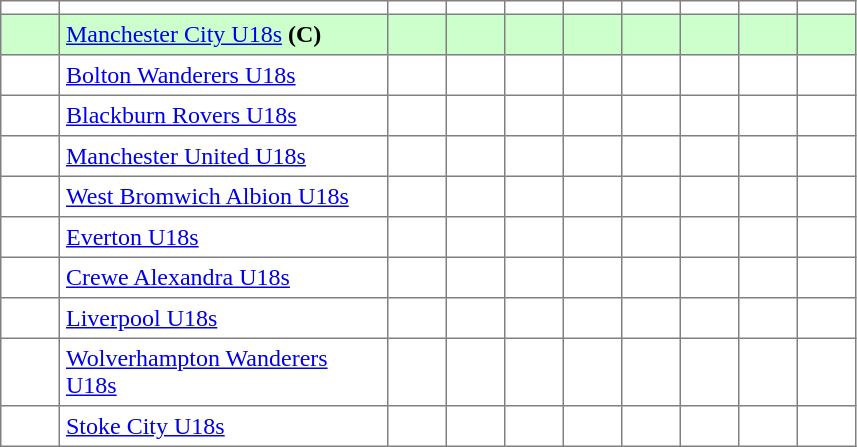<table class="toccolours" border="1" cellpadding="4" cellspacing="0" style="border-collapse: collapse; margin:0;">
<tr>
<th width=30></th>
<th width=210></th>
<th width=30></th>
<th width=30></th>
<th width=30></th>
<th width=30></th>
<th width=30></th>
<th width=30></th>
<th width=30></th>
<th width=30></th>
</tr>
<tr bgcolor=#ccffcc>
<td></td>
<td><a href='#'>Manchester City U18s</a> <strong>(C)</strong></td>
<td></td>
<td></td>
<td></td>
<td></td>
<td></td>
<td></td>
<td></td>
<td></td>
</tr>
<tr>
<td></td>
<td><a href='#'>Bolton Wanderers U18s</a></td>
<td></td>
<td></td>
<td></td>
<td></td>
<td></td>
<td></td>
<td></td>
<td></td>
</tr>
<tr>
<td></td>
<td><a href='#'>Blackburn Rovers U18s</a></td>
<td></td>
<td></td>
<td></td>
<td></td>
<td></td>
<td></td>
<td></td>
<td></td>
</tr>
<tr>
<td></td>
<td><a href='#'>Manchester United U18s</a></td>
<td></td>
<td></td>
<td></td>
<td></td>
<td></td>
<td></td>
<td></td>
<td></td>
</tr>
<tr>
<td></td>
<td><a href='#'>West Bromwich Albion U18s</a></td>
<td></td>
<td></td>
<td></td>
<td></td>
<td></td>
<td></td>
<td></td>
<td></td>
</tr>
<tr>
<td></td>
<td><a href='#'>Everton U18s</a></td>
<td></td>
<td></td>
<td></td>
<td></td>
<td></td>
<td></td>
<td></td>
<td></td>
</tr>
<tr>
<td></td>
<td><a href='#'>Crewe Alexandra U18s</a></td>
<td></td>
<td></td>
<td></td>
<td></td>
<td></td>
<td></td>
<td></td>
<td></td>
</tr>
<tr>
<td></td>
<td><a href='#'>Liverpool U18s</a></td>
<td></td>
<td></td>
<td></td>
<td></td>
<td></td>
<td></td>
<td></td>
<td></td>
</tr>
<tr>
<td></td>
<td><a href='#'>Wolverhampton Wanderers U18s</a></td>
<td></td>
<td></td>
<td></td>
<td></td>
<td></td>
<td></td>
<td></td>
<td></td>
</tr>
<tr>
<td></td>
<td><a href='#'>Stoke City U18s</a></td>
<td></td>
<td></td>
<td></td>
<td></td>
<td></td>
<td></td>
<td></td>
<td></td>
</tr>
</table>
